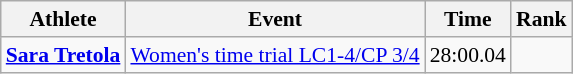<table class=wikitable style="font-size:90%">
<tr>
<th>Athlete</th>
<th>Event</th>
<th>Time</th>
<th>Rank</th>
</tr>
<tr>
<td><strong><a href='#'>Sara Tretola</a></strong></td>
<td><a href='#'>Women's time trial LC1-4/CP 3/4</a></td>
<td style="text-align:center;">28:00.04</td>
<td style="text-align:center;"></td>
</tr>
</table>
